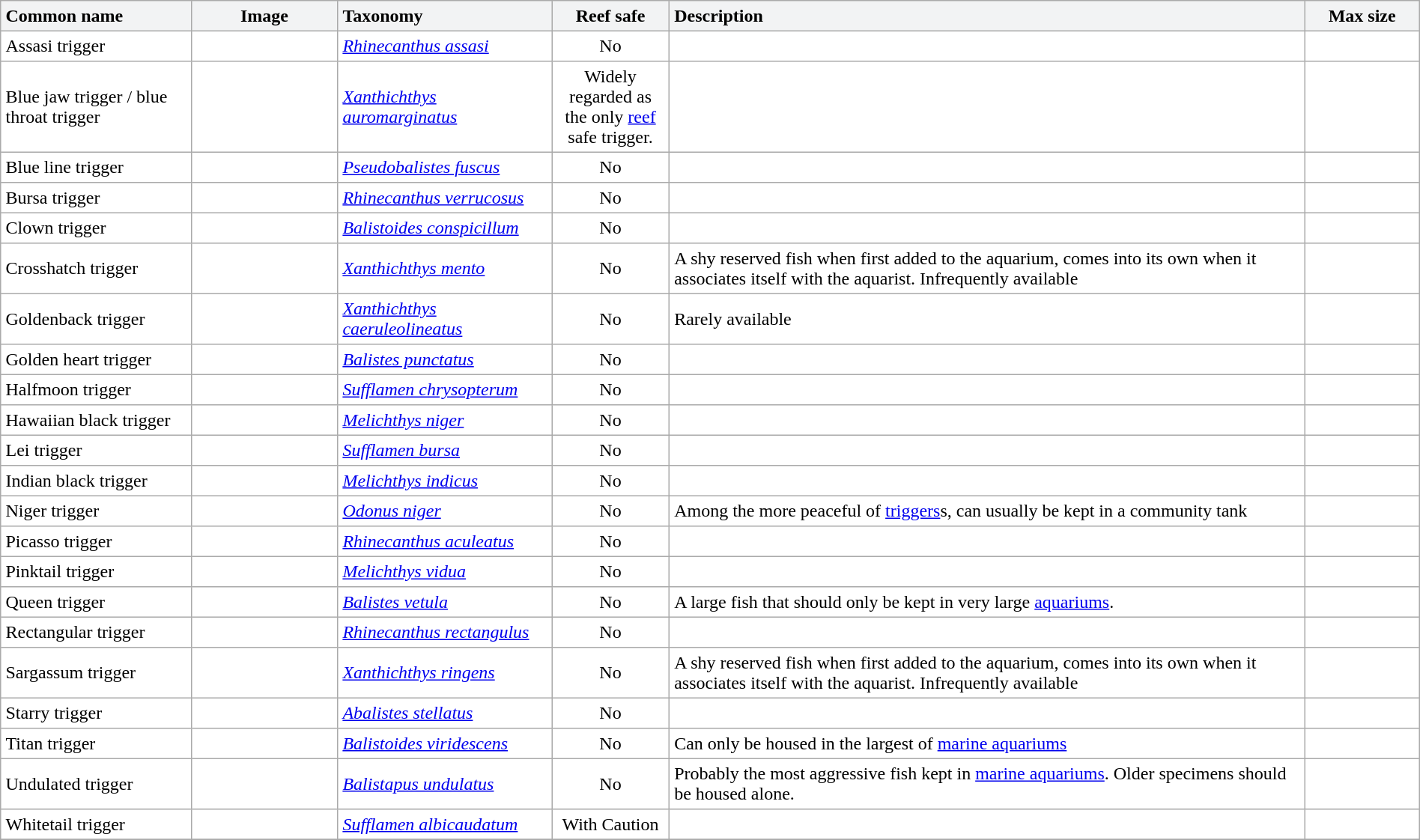<table class="sortable collapsible" cellpadding="4" width="100%" border="1" style="border:1px solid #aaa; border-collapse:collapse">
<tr>
<th align="left" style="background:#F2F3F4" width="170px">Common name</th>
<th style="background:#F2F3F4" width="130px" class="unsortable">Image</th>
<th align="left" style="background:#F2F3F4" width="190px">Taxonomy</th>
<th style="background:#F2F3F4" width="100px">Reef safe</th>
<th align="left" style="background:#F2F3F4" width="610px" class="unsortable">Description</th>
<th style="background:#F2F3F4" width="100px">Max size</th>
</tr>
<tr>
<td>Assasi trigger</td>
<td></td>
<td><em><a href='#'>Rhinecanthus assasi</a></em></td>
<td align="center">No</td>
<td></td>
<td align="center"></td>
</tr>
<tr>
<td>Blue jaw trigger / blue throat trigger</td>
<td></td>
<td><em><a href='#'>Xanthichthys auromarginatus</a></em></td>
<td align="center">Widely regarded as the only <a href='#'>reef</a> safe trigger.</td>
<td></td>
<td align="center"></td>
</tr>
<tr>
<td>Blue line trigger</td>
<td></td>
<td><em><a href='#'>Pseudobalistes fuscus</a></em></td>
<td align="center">No</td>
<td></td>
<td align="center"></td>
</tr>
<tr>
<td>Bursa trigger</td>
<td></td>
<td><em><a href='#'>Rhinecanthus verrucosus</a></em></td>
<td align="center">No</td>
<td></td>
<td align="center"></td>
</tr>
<tr>
<td>Clown trigger</td>
<td></td>
<td><em><a href='#'>Balistoides conspicillum</a></em></td>
<td align="center">No</td>
<td></td>
<td align="center"></td>
</tr>
<tr>
<td>Crosshatch trigger</td>
<td></td>
<td><em><a href='#'>Xanthichthys mento</a></em></td>
<td align="center">No</td>
<td>A shy reserved fish when first added to the aquarium, comes into its own when it associates itself with the aquarist. Infrequently available</td>
<td align="center"></td>
</tr>
<tr>
<td>Goldenback trigger</td>
<td></td>
<td><em><a href='#'>Xanthichthys caeruleolineatus</a></em></td>
<td align="center">No</td>
<td>Rarely available</td>
<td align="center"></td>
</tr>
<tr>
<td>Golden heart trigger</td>
<td></td>
<td><em><a href='#'>Balistes punctatus</a></em></td>
<td align="center">No</td>
<td></td>
<td align="center"></td>
</tr>
<tr>
<td>Halfmoon trigger</td>
<td></td>
<td><em><a href='#'>Sufflamen chrysopterum</a></em></td>
<td align="center">No</td>
<td></td>
<td align="center"></td>
</tr>
<tr>
<td>Hawaiian black trigger</td>
<td></td>
<td><em><a href='#'>Melichthys niger</a></em></td>
<td align="center">No</td>
<td></td>
<td align="center"></td>
</tr>
<tr>
<td>Lei trigger</td>
<td></td>
<td><em><a href='#'>Sufflamen bursa</a></em></td>
<td align="center">No</td>
<td></td>
<td align="center"></td>
</tr>
<tr>
<td>Indian black trigger</td>
<td></td>
<td><em><a href='#'>Melichthys indicus</a></em></td>
<td align="center">No</td>
<td></td>
<td align="center"></td>
</tr>
<tr>
<td>Niger trigger</td>
<td></td>
<td><em><a href='#'>Odonus niger</a></em></td>
<td align="center">No</td>
<td>Among the more peaceful of <a href='#'>triggers</a>s, can usually be kept in a community tank</td>
<td align="center"></td>
</tr>
<tr>
<td>Picasso trigger</td>
<td></td>
<td><em><a href='#'>Rhinecanthus aculeatus</a></em></td>
<td align="center">No</td>
<td></td>
<td align="center"></td>
</tr>
<tr>
<td>Pinktail trigger</td>
<td></td>
<td><em><a href='#'>Melichthys vidua</a></em></td>
<td align="center">No</td>
<td></td>
<td align="center"></td>
</tr>
<tr>
<td>Queen trigger</td>
<td></td>
<td><em><a href='#'>Balistes vetula</a></em></td>
<td align="center">No</td>
<td>A large fish that should only be kept in very large <a href='#'>aquariums</a>.</td>
<td></td>
</tr>
<tr>
<td>Rectangular trigger</td>
<td></td>
<td><em><a href='#'>Rhinecanthus rectangulus</a></em></td>
<td align="center">No</td>
<td></td>
<td align="center"></td>
</tr>
<tr>
<td>Sargassum trigger</td>
<td></td>
<td><em><a href='#'>Xanthichthys ringens</a></em></td>
<td align="center">No</td>
<td>A shy reserved fish when first added to the aquarium, comes into its own when it associates itself with the aquarist. Infrequently available</td>
<td align="center"></td>
</tr>
<tr>
<td>Starry trigger</td>
<td></td>
<td><em><a href='#'>Abalistes stellatus</a></em></td>
<td align="center">No</td>
<td></td>
<td align="center"></td>
</tr>
<tr>
<td>Titan trigger</td>
<td></td>
<td><em><a href='#'>Balistoides viridescens</a></em></td>
<td align="center">No</td>
<td>Can only be housed in the largest of <a href='#'>marine aquariums</a></td>
<td align="center"></td>
</tr>
<tr>
<td>Undulated trigger</td>
<td></td>
<td><em><a href='#'>Balistapus undulatus</a></em></td>
<td align="center">No</td>
<td>Probably the most aggressive fish kept in <a href='#'>marine aquariums</a>. Older specimens should be housed alone.</td>
<td align="center"></td>
</tr>
<tr>
<td>Whitetail trigger</td>
<td></td>
<td><em><a href='#'>Sufflamen albicaudatum</a></em></td>
<td align="center">With Caution</td>
<td></td>
<td align="center"></td>
</tr>
<tr>
</tr>
</table>
